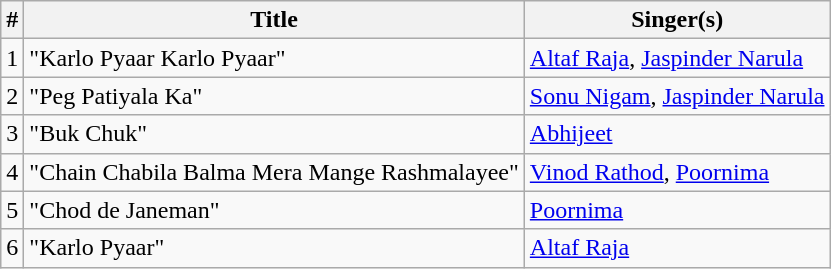<table class="wikitable">
<tr>
<th>#</th>
<th>Title</th>
<th>Singer(s)</th>
</tr>
<tr>
<td>1</td>
<td>"Karlo Pyaar Karlo Pyaar"</td>
<td><a href='#'>Altaf Raja</a>, <a href='#'>Jaspinder Narula</a></td>
</tr>
<tr>
<td>2</td>
<td>"Peg Patiyala Ka"</td>
<td><a href='#'>Sonu Nigam</a>, <a href='#'>Jaspinder Narula</a></td>
</tr>
<tr>
<td>3</td>
<td>"Buk Chuk"</td>
<td><a href='#'>Abhijeet</a></td>
</tr>
<tr>
<td>4</td>
<td>"Chain Chabila Balma Mera Mange Rashmalayee"</td>
<td><a href='#'>Vinod Rathod</a>, <a href='#'>Poornima</a></td>
</tr>
<tr>
<td>5</td>
<td>"Chod de Janeman"</td>
<td><a href='#'>Poornima</a></td>
</tr>
<tr>
<td>6</td>
<td>"Karlo Pyaar"</td>
<td><a href='#'>Altaf Raja</a></td>
</tr>
</table>
